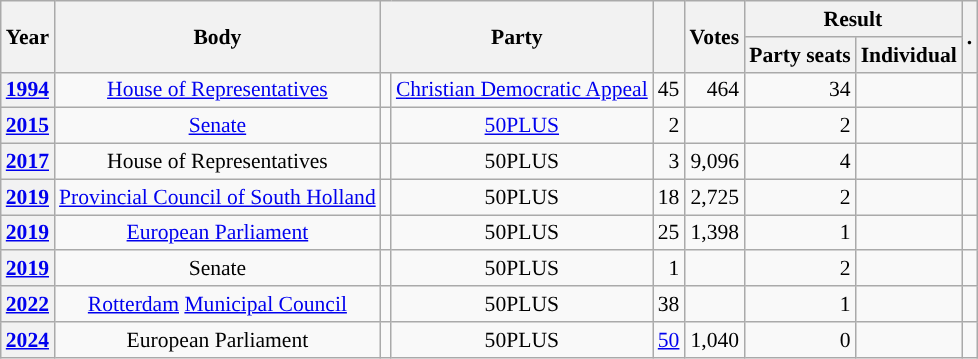<table class="wikitable plainrowheaders sortable" border=2 cellpadding=4 cellspacing=0 style="border: 1px #aaa solid; font-size: 90%; text-align:center;">
<tr>
<th scope="col" rowspan=2>Year</th>
<th scope="col" rowspan=2>Body</th>
<th scope="col" colspan=2 rowspan=2>Party</th>
<th scope="col" rowspan=2></th>
<th scope="col" rowspan=2>Votes</th>
<th scope="colgroup" colspan=2>Result</th>
<th scope="col" rowspan=2 class="unsortable">.</th>
</tr>
<tr>
<th scope="col">Party seats</th>
<th scope="col">Individual</th>
</tr>
<tr>
<th scope="row"><a href='#'>1994</a></th>
<td><a href='#'>House of Representatives</a></td>
<td style="background-color:"></td>
<td><a href='#'>Christian Democratic Appeal</a></td>
<td style=text-align:right>45</td>
<td style=text-align:right>464</td>
<td style=text-align:right>34</td>
<td></td>
<td></td>
</tr>
<tr>
<th scope="row"><a href='#'>2015</a></th>
<td><a href='#'>Senate</a></td>
<td style="background-color:"></td>
<td><a href='#'>50PLUS</a></td>
<td style=text-align:right>2</td>
<td style=text-align:right></td>
<td style=text-align:right>2</td>
<td></td>
<td></td>
</tr>
<tr>
<th scope="row"><a href='#'>2017</a></th>
<td>House of Representatives</td>
<td style="background-color:"></td>
<td>50PLUS</td>
<td style=text-align:right>3</td>
<td style=text-align:right>9,096</td>
<td style=text-align:right>4</td>
<td></td>
<td></td>
</tr>
<tr>
<th scope="row"><a href='#'>2019</a></th>
<td><a href='#'>Provincial Council of South Holland</a></td>
<td style="background-color:"></td>
<td>50PLUS</td>
<td style=text-align:right>18</td>
<td style=text-align:right>2,725</td>
<td style=text-align:right>2</td>
<td></td>
<td></td>
</tr>
<tr>
<th scope="row"><a href='#'>2019</a></th>
<td><a href='#'>European Parliament</a></td>
<td style="background-color:"></td>
<td>50PLUS</td>
<td style=text-align:right>25</td>
<td style=text-align:right>1,398</td>
<td style=text-align:right>1</td>
<td></td>
<td></td>
</tr>
<tr>
<th scope="row"><a href='#'>2019</a></th>
<td>Senate</td>
<td style="background-color:"></td>
<td>50PLUS</td>
<td style=text-align:right>1</td>
<td style=text-align:right></td>
<td style=text-align:right>2</td>
<td></td>
<td></td>
</tr>
<tr>
<th scope="row"><a href='#'>2022</a></th>
<td><a href='#'>Rotterdam</a> <a href='#'>Municipal Council</a></td>
<td style="background-color:"></td>
<td>50PLUS</td>
<td style=text-align:right>38</td>
<td style=text-align:right></td>
<td style=text-align:right>1</td>
<td></td>
<td></td>
</tr>
<tr>
<th scope="row"><a href='#'>2024</a></th>
<td>European Parliament</td>
<td style="background-color:"></td>
<td>50PLUS</td>
<td style=text-align:right><a href='#'>50</a></td>
<td style=text-align:right>1,040</td>
<td style=text-align:right>0</td>
<td></td>
<td></td>
</tr>
</table>
